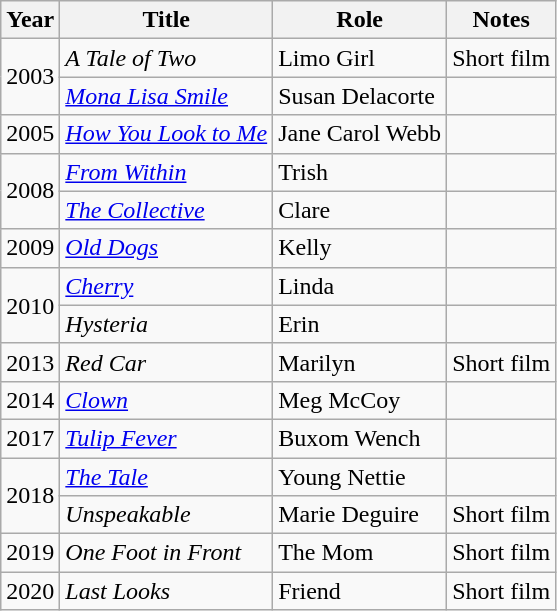<table class="wikitable sortable">
<tr>
<th>Year</th>
<th>Title</th>
<th>Role</th>
<th class="unsortable">Notes</th>
</tr>
<tr>
<td rowspan="2">2003</td>
<td data-sort-value="Tale of Two, A"><em>A Tale of Two</em></td>
<td>Limo Girl</td>
<td>Short film</td>
</tr>
<tr>
<td><em><a href='#'>Mona Lisa Smile</a></em></td>
<td>Susan Delacorte</td>
<td></td>
</tr>
<tr>
<td>2005</td>
<td><em><a href='#'>How You Look to Me</a></em></td>
<td>Jane Carol Webb</td>
<td></td>
</tr>
<tr>
<td rowspan="2">2008</td>
<td><em><a href='#'>From Within</a></em></td>
<td>Trish</td>
<td></td>
</tr>
<tr>
<td data-sort-value="Collective, The"><em><a href='#'>The Collective</a></em></td>
<td>Clare</td>
<td></td>
</tr>
<tr>
<td>2009</td>
<td><em><a href='#'>Old Dogs</a></em></td>
<td>Kelly</td>
<td></td>
</tr>
<tr>
<td rowspan="2">2010</td>
<td><em><a href='#'>Cherry</a></em></td>
<td>Linda</td>
<td></td>
</tr>
<tr>
<td><em>Hysteria</em></td>
<td>Erin</td>
<td></td>
</tr>
<tr>
<td>2013</td>
<td><em>Red Car</em></td>
<td>Marilyn</td>
<td>Short film</td>
</tr>
<tr>
<td>2014</td>
<td><em><a href='#'>Clown</a></em></td>
<td>Meg McCoy</td>
<td></td>
</tr>
<tr>
<td>2017</td>
<td><em><a href='#'>Tulip Fever</a></em></td>
<td>Buxom Wench</td>
<td></td>
</tr>
<tr>
<td rowspan="2">2018</td>
<td data-sort-value="Tale, The"><em><a href='#'>The Tale</a></em></td>
<td>Young Nettie</td>
<td></td>
</tr>
<tr>
<td><em>Unspeakable</em></td>
<td>Marie Deguire</td>
<td>Short film</td>
</tr>
<tr>
<td>2019</td>
<td><em>One Foot in Front</em></td>
<td>The Mom</td>
<td>Short film</td>
</tr>
<tr>
<td>2020</td>
<td><em>Last Looks</em></td>
<td>Friend</td>
<td>Short film</td>
</tr>
</table>
